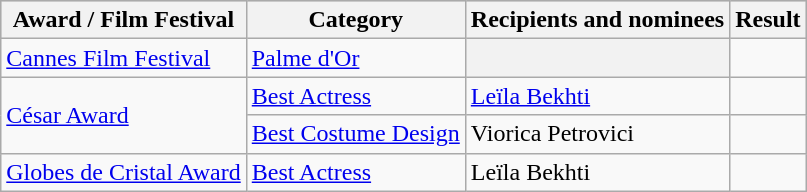<table class="wikitable plainrowheaders sortable">
<tr style="background:#ccc; text-align:center;">
<th scope="col">Award / Film Festival</th>
<th scope="col">Category</th>
<th scope="col">Recipients and nominees</th>
<th scope="col">Result</th>
</tr>
<tr>
<td><a href='#'>Cannes Film Festival</a></td>
<td><a href='#'>Palme d'Or</a></td>
<th></th>
<td></td>
</tr>
<tr>
<td rowspan=2><a href='#'>César Award</a></td>
<td><a href='#'>Best Actress</a></td>
<td><a href='#'>Leïla Bekhti</a></td>
<td></td>
</tr>
<tr>
<td><a href='#'>Best Costume Design</a></td>
<td>Viorica Petrovici</td>
<td></td>
</tr>
<tr>
<td><a href='#'>Globes de Cristal Award</a></td>
<td><a href='#'>Best Actress</a></td>
<td>Leïla Bekhti</td>
<td></td>
</tr>
</table>
